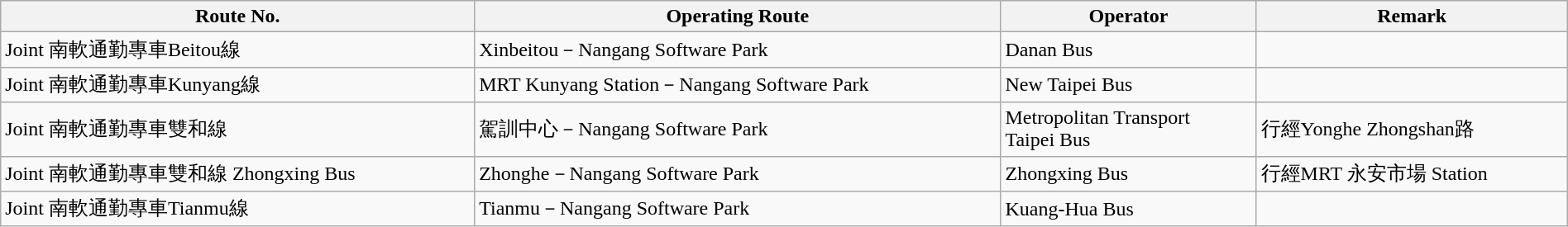<table class="wikitable"  style="width:100%; margin:auto;">
<tr>
<th>Route No.</th>
<th>Operating Route</th>
<th>Operator</th>
<th>Remark</th>
</tr>
<tr>
<td>Joint 南軟通勤專車Beitou線</td>
<td>Xinbeitou－Nangang Software Park</td>
<td>Danan Bus</td>
<td></td>
</tr>
<tr>
<td>Joint 南軟通勤專車Kunyang線</td>
<td>MRT Kunyang Station－Nangang Software Park</td>
<td>New Taipei Bus</td>
<td></td>
</tr>
<tr>
<td>Joint 南軟通勤專車雙和線</td>
<td>駕訓中心－Nangang Software Park</td>
<td>Metropolitan Transport<br>Taipei Bus</td>
<td>行經Yonghe Zhongshan路</td>
</tr>
<tr>
<td>Joint 南軟通勤專車雙和線 Zhongxing Bus</td>
<td>Zhonghe－Nangang Software Park</td>
<td>Zhongxing Bus</td>
<td>行經MRT 永安市場 Station</td>
</tr>
<tr>
<td>Joint 南軟通勤專車Tianmu線</td>
<td>Tianmu－Nangang Software Park</td>
<td>Kuang-Hua Bus</td>
<td></td>
</tr>
</table>
